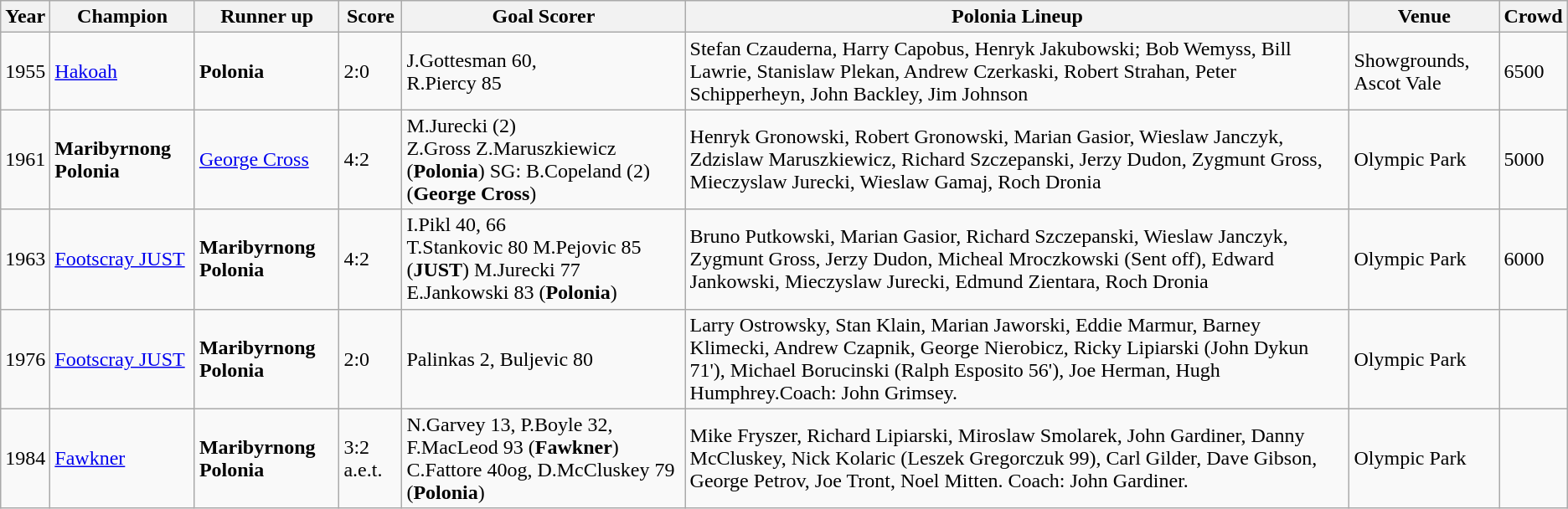<table class="wikitable">
<tr>
<th width=>Year</th>
<th width=>Champion</th>
<th width=>Runner up</th>
<th width=>Score</th>
<th width=>Goal Scorer</th>
<th width=>Polonia Lineup</th>
<th width=>Venue</th>
<th width=>Crowd</th>
</tr>
<tr>
<td>1955</td>
<td><a href='#'>Hakoah</a></td>
<td><strong>Polonia</strong></td>
<td>2:0</td>
<td>J.Gottesman 60,<br>R.Piercy 85</td>
<td>Stefan Czauderna, Harry Capobus, Henryk Jakubowski; Bob Wemyss, Bill Lawrie, Stanislaw Plekan, Andrew Czerkaski, Robert Strahan, Peter Schipperheyn, John Backley, Jim Johnson</td>
<td>Showgrounds, Ascot Vale</td>
<td>6500</td>
</tr>
<tr>
<td>1961</td>
<td><strong>Maribyrnong Polonia</strong></td>
<td><a href='#'>George Cross</a></td>
<td>4:2</td>
<td>M.Jurecki (2)<br>Z.Gross
Z.Maruszkiewicz (<strong>Polonia</strong>)
SG: B.Copeland (2) (<strong>George Cross</strong>)</td>
<td>Henryk Gronowski, Robert Gronowski, Marian Gasior, Wieslaw Janczyk, Zdzislaw Maruszkiewicz, Richard Szczepanski, Jerzy Dudon, Zygmunt Gross, Mieczyslaw Jurecki, Wieslaw Gamaj, Roch Dronia</td>
<td>Olympic Park</td>
<td>5000</td>
</tr>
<tr>
<td>1963</td>
<td><a href='#'>Footscray JUST</a></td>
<td><strong>Maribyrnong Polonia</strong></td>
<td>4:2</td>
<td>I.Pikl 40, 66<br>T.Stankovic 80
M.Pejovic 85 (<strong>JUST</strong>)
M.Jurecki 77
E.Jankowski 83 (<strong>Polonia</strong>)</td>
<td>Bruno Putkowski, Marian Gasior, Richard Szczepanski, Wieslaw Janczyk, Zygmunt Gross, Jerzy Dudon, Micheal Mroczkowski (Sent off), Edward Jankowski, Mieczyslaw Jurecki, Edmund Zientara, Roch Dronia</td>
<td>Olympic Park</td>
<td>6000</td>
</tr>
<tr>
<td>1976</td>
<td><a href='#'>Footscray JUST</a></td>
<td><strong>Maribyrnong Polonia</strong></td>
<td>2:0</td>
<td>Palinkas 2, Buljevic 80</td>
<td>Larry Ostrowsky, Stan Klain, Marian Jaworski, Eddie Marmur, Barney Klimecki, Andrew Czapnik, George Nierobicz, Ricky Lipiarski (John Dykun 71'), Michael Borucinski (Ralph Esposito 56'), Joe Herman, Hugh Humphrey.Coach: John Grimsey.</td>
<td>Olympic Park</td>
<td></td>
</tr>
<tr>
<td>1984</td>
<td><a href='#'>Fawkner</a></td>
<td><strong>Maribyrnong Polonia</strong></td>
<td>3:2 a.e.t.</td>
<td>N.Garvey 13, P.Boyle 32, F.MacLeod 93 (<strong>Fawkner</strong>)<br>C.Fattore 40og, D.McCluskey 79 (<strong>Polonia</strong>)</td>
<td>Mike Fryszer, Richard Lipiarski, Miroslaw Smolarek, John Gardiner, Danny McCluskey, Nick Kolaric (Leszek Gregorczuk 99), Carl Gilder, Dave Gibson, George Petrov, Joe Tront, Noel Mitten. Coach: John Gardiner.</td>
<td>Olympic Park</td>
<td></td>
</tr>
</table>
